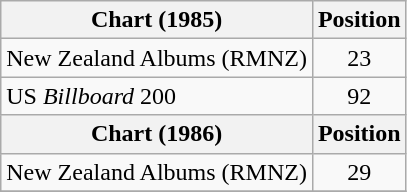<table class="wikitable sortable">
<tr>
<th>Chart (1985)</th>
<th>Position</th>
</tr>
<tr>
<td>New Zealand Albums (RMNZ)</td>
<td style="text-align:center;">23</td>
</tr>
<tr>
<td>US <em>Billboard</em> 200</td>
<td style="text-align:center;">92</td>
</tr>
<tr>
<th>Chart (1986)</th>
<th>Position</th>
</tr>
<tr>
<td>New Zealand Albums (RMNZ)</td>
<td style="text-align:center;">29</td>
</tr>
<tr>
</tr>
</table>
